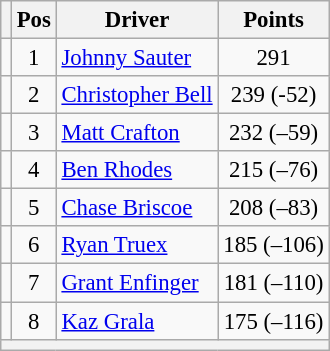<table class="wikitable" style="font-size: 95%;">
<tr>
<th></th>
<th>Pos</th>
<th>Driver</th>
<th>Points</th>
</tr>
<tr>
<td align="left"></td>
<td style="text-align:center;">1</td>
<td><a href='#'>Johnny Sauter</a></td>
<td style="text-align:center;">291</td>
</tr>
<tr>
<td align="left"></td>
<td style="text-align:center;">2</td>
<td><a href='#'>Christopher Bell</a></td>
<td style="text-align:center;">239 (-52)</td>
</tr>
<tr>
<td align="left"></td>
<td style="text-align:center;">3</td>
<td><a href='#'>Matt Crafton</a></td>
<td style="text-align:center;">232 (–59)</td>
</tr>
<tr>
<td align="left"></td>
<td style="text-align:center;">4</td>
<td><a href='#'>Ben Rhodes</a></td>
<td style="text-align:center;">215 (–76)</td>
</tr>
<tr>
<td align="left"></td>
<td style="text-align:center;">5</td>
<td><a href='#'>Chase Briscoe</a></td>
<td style="text-align:center;">208 (–83)</td>
</tr>
<tr>
<td align="left"></td>
<td style="text-align:center;">6</td>
<td><a href='#'>Ryan Truex</a></td>
<td style="text-align:center;">185 (–106)</td>
</tr>
<tr>
<td align="left"></td>
<td style="text-align:center;">7</td>
<td><a href='#'>Grant Enfinger</a></td>
<td style="text-align:center;">181 (–110)</td>
</tr>
<tr>
<td align="left"></td>
<td style="text-align:center;">8</td>
<td><a href='#'>Kaz Grala</a></td>
<td style="text-align:center;">175 (–116)</td>
</tr>
<tr class="sortbottom">
<th colspan="9"></th>
</tr>
</table>
